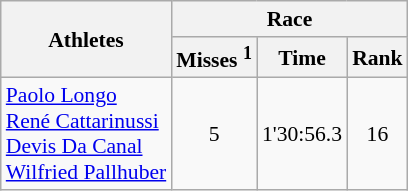<table class="wikitable" border="1" style="font-size:90%">
<tr>
<th rowspan=2>Athletes</th>
<th colspan=3>Race</th>
</tr>
<tr>
<th>Misses <sup>1</sup></th>
<th>Time</th>
<th>Rank</th>
</tr>
<tr>
<td><a href='#'>Paolo Longo</a><br><a href='#'>René Cattarinussi</a><br><a href='#'>Devis Da Canal</a><br><a href='#'>Wilfried Pallhuber</a></td>
<td align=center>5</td>
<td align=center>1'30:56.3</td>
<td align=center>16</td>
</tr>
</table>
